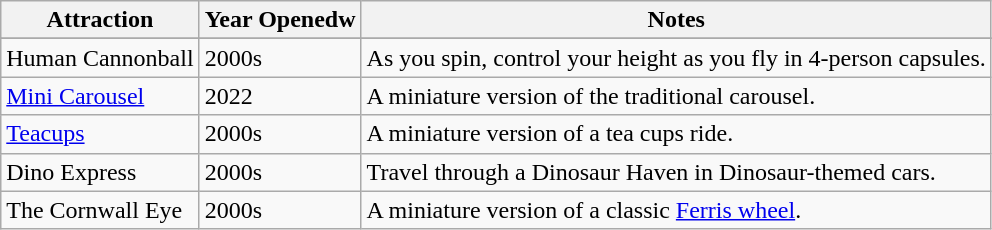<table class="wikitable" border="1">
<tr>
<th>Attraction</th>
<th>Year Openedw</th>
<th>Notes</th>
</tr>
<tr>
</tr>
<tr>
<td>Human Cannonball</td>
<td>2000s</td>
<td>As you spin, control your height as you fly in 4-person capsules.</td>
</tr>
<tr>
<td><a href='#'>Mini Carousel</a></td>
<td>2022</td>
<td>A miniature version of the traditional carousel.</td>
</tr>
<tr>
<td><a href='#'>Teacups</a></td>
<td>2000s</td>
<td>A miniature version of a tea cups ride.</td>
</tr>
<tr>
<td>Dino Express</td>
<td>2000s</td>
<td>Travel through a Dinosaur Haven in Dinosaur-themed cars.</td>
</tr>
<tr>
<td>The Cornwall Eye</td>
<td>2000s</td>
<td>A miniature version of a classic <a href='#'>Ferris wheel</a>.</td>
</tr>
</table>
